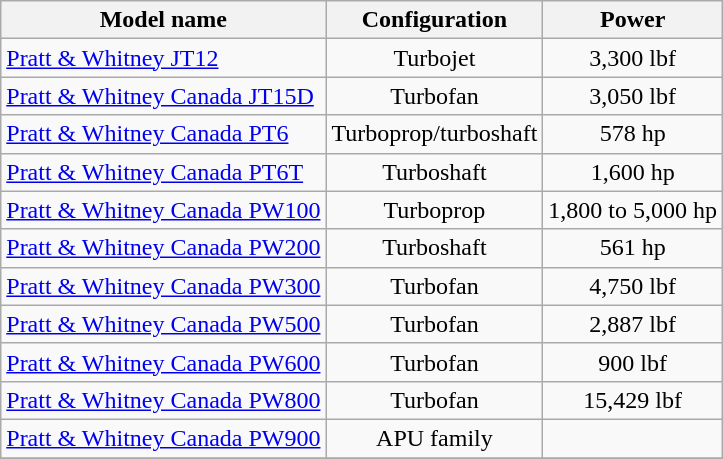<table class="wikitable sortable">
<tr>
<th>Model name</th>
<th>Configuration</th>
<th>Power</th>
</tr>
<tr>
<td align=left><a href='#'>Pratt & Whitney JT12</a></td>
<td align=center>Turbojet</td>
<td align=center>3,300 lbf</td>
</tr>
<tr>
<td align=left><a href='#'>Pratt & Whitney Canada JT15D</a></td>
<td align=center>Turbofan</td>
<td align=center>3,050 lbf</td>
</tr>
<tr>
<td align=left><a href='#'>Pratt & Whitney Canada PT6</a></td>
<td align=center>Turboprop/turboshaft</td>
<td align=center>578 hp</td>
</tr>
<tr>
<td align=left><a href='#'>Pratt & Whitney Canada PT6T</a></td>
<td align=center>Turboshaft</td>
<td align=center>1,600 hp</td>
</tr>
<tr>
<td align=left><a href='#'>Pratt & Whitney Canada PW100</a></td>
<td align=center>Turboprop</td>
<td align=center>1,800 to 5,000 hp</td>
</tr>
<tr>
<td align=left><a href='#'>Pratt & Whitney Canada PW200</a></td>
<td align=center>Turboshaft</td>
<td align=center>561 hp</td>
</tr>
<tr>
<td align=left><a href='#'>Pratt & Whitney Canada PW300</a></td>
<td align=center>Turbofan</td>
<td align=center>4,750 lbf</td>
</tr>
<tr>
<td align=left><a href='#'>Pratt & Whitney Canada PW500</a></td>
<td align=center>Turbofan</td>
<td align=center>2,887 lbf</td>
</tr>
<tr>
<td align=left><a href='#'>Pratt & Whitney Canada PW600</a></td>
<td align=center>Turbofan</td>
<td align=center>900 lbf</td>
</tr>
<tr>
<td align=left><a href='#'>Pratt & Whitney Canada PW800</a></td>
<td align=center>Turbofan</td>
<td align=center>15,429 lbf</td>
</tr>
<tr>
<td align=left><a href='#'>Pratt & Whitney Canada PW900</a></td>
<td align=center>APU family</td>
<td align=center></td>
</tr>
<tr>
</tr>
</table>
